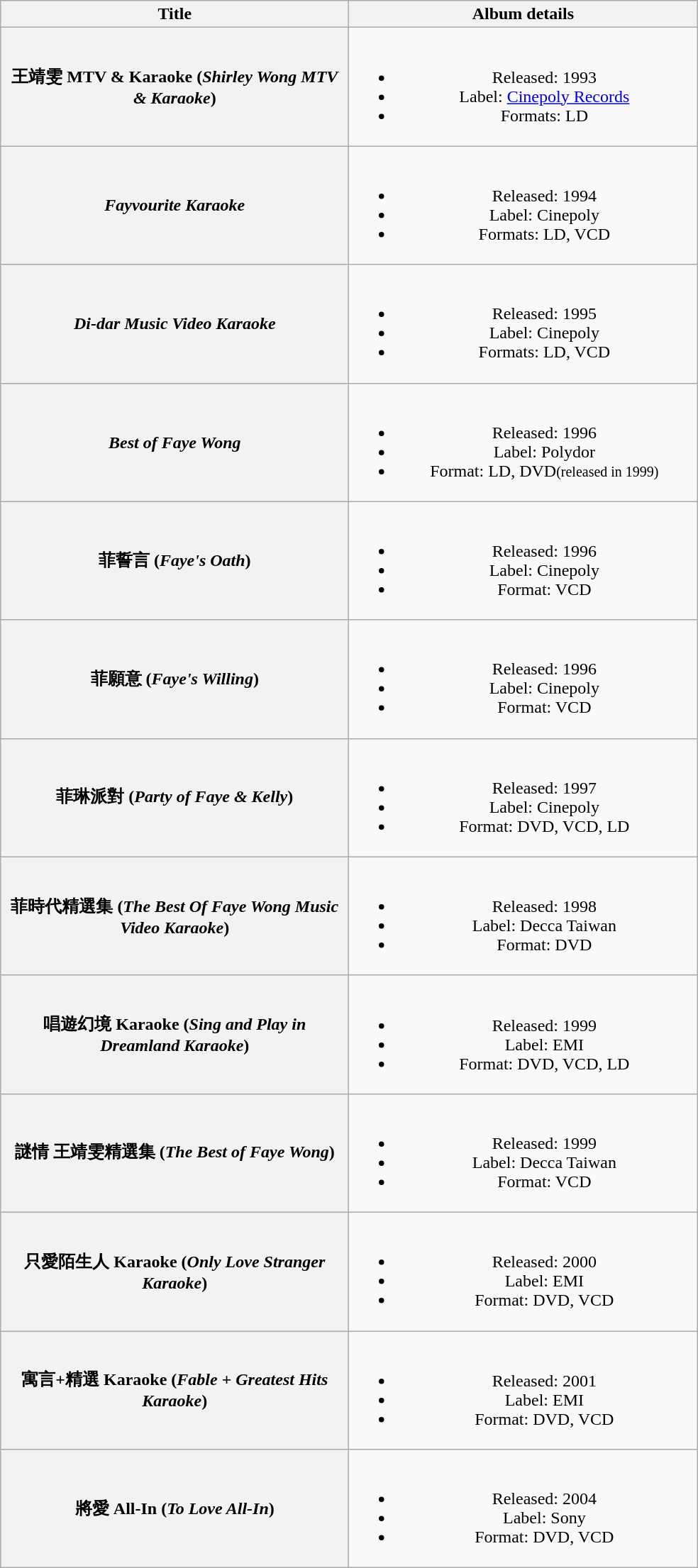<table class="wikitable plainrowheaders" style="text-align:center;">
<tr>
<th scope="col" style="width:20em;">Title</th>
<th scope="col" style="width:20em;">Album details</th>
</tr>
<tr>
<th scope="row">王靖雯 MTV & Karaoke (<em>Shirley Wong MTV & Karaoke</em>)</th>
<td><br><ul><li>Released: 1993</li><li>Label: <a href='#'>Cinepoly Records</a></li><li>Formats: LD</li></ul></td>
</tr>
<tr>
<th scope="row"><em>Fayvourite Karaoke</em></th>
<td><br><ul><li>Released: 1994</li><li>Label: Cinepoly</li><li>Formats: LD, VCD</li></ul></td>
</tr>
<tr>
<th scope="row"><em>Di-dar Music Video Karaoke</em></th>
<td><br><ul><li>Released: 1995</li><li>Label: Cinepoly</li><li>Formats: LD, VCD</li></ul></td>
</tr>
<tr>
<th scope="row"><em>Best of Faye Wong</em></th>
<td><br><ul><li>Released: 1996</li><li>Label: Polydor</li><li>Format: LD, DVD<small>(released in 1999)</small></li></ul></td>
</tr>
<tr>
<th scope="row">菲誓言 (<em>Faye's Oath</em>)</th>
<td><br><ul><li>Released: 1996</li><li>Label: Cinepoly</li><li>Format: VCD</li></ul></td>
</tr>
<tr>
<th scope="row">菲願意 (<em>Faye's Willing</em>)</th>
<td><br><ul><li>Released: 1996</li><li>Label: Cinepoly</li><li>Format: VCD</li></ul></td>
</tr>
<tr>
<th scope="row">菲琳派對 (<em>Party of Faye & Kelly</em>)</th>
<td><br><ul><li>Released: 1997</li><li>Label: Cinepoly</li><li>Format: DVD, VCD, LD</li></ul></td>
</tr>
<tr>
<th scope="row">菲時代精選集 (<em>The Best Of Faye Wong Music Video Karaoke</em>)</th>
<td><br><ul><li>Released: 1998</li><li>Label: Decca Taiwan</li><li>Format: DVD</li></ul></td>
</tr>
<tr>
<th scope="row">唱遊幻境 Karaoke (<em>Sing and Play in Dreamland Karaoke</em>)</th>
<td><br><ul><li>Released: 1999</li><li>Label: EMI</li><li>Format: DVD, VCD, LD</li></ul></td>
</tr>
<tr>
<th scope="row">謎情 王靖雯精選集 (<em>The Best of Faye Wong</em>)</th>
<td><br><ul><li>Released: 1999</li><li>Label: Decca Taiwan</li><li>Format: VCD</li></ul></td>
</tr>
<tr>
<th scope="row">只愛陌生人 Karaoke (<em>Only Love Stranger Karaoke</em>)</th>
<td><br><ul><li>Released: 2000</li><li>Label: EMI</li><li>Format: DVD, VCD</li></ul></td>
</tr>
<tr>
<th scope="row">寓言+精選 Karaoke (<em>Fable + Greatest Hits Karaoke</em>)</th>
<td><br><ul><li>Released: 2001</li><li>Label: EMI</li><li>Format: DVD, VCD</li></ul></td>
</tr>
<tr>
<th scope="row">將愛 All-In (<em>To Love All-In</em>)</th>
<td><br><ul><li>Released: 2004</li><li>Label: Sony</li><li>Format: DVD, VCD</li></ul></td>
</tr>
</table>
